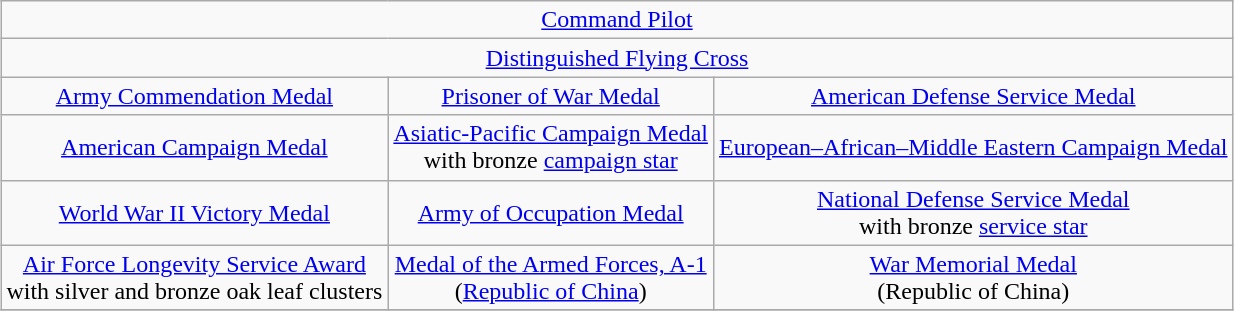<table class="wikitable" style="margin:1em auto; text-align:center;">
<tr>
<td colspan="12"><a href='#'>Command Pilot</a></td>
</tr>
<tr>
<td colspan="3"><a href='#'>Distinguished Flying Cross</a></td>
</tr>
<tr>
<td><a href='#'>Army Commendation Medal</a></td>
<td><a href='#'>Prisoner of War Medal</a></td>
<td><a href='#'>American Defense Service Medal</a></td>
</tr>
<tr>
<td><a href='#'>American Campaign Medal</a></td>
<td><a href='#'>Asiatic-Pacific Campaign Medal</a><br>with bronze <a href='#'>campaign star</a></td>
<td><a href='#'>European–African–Middle Eastern Campaign Medal</a></td>
</tr>
<tr>
<td><a href='#'>World War II Victory Medal</a></td>
<td><a href='#'>Army of Occupation Medal</a></td>
<td><a href='#'>National Defense Service Medal</a><br>with bronze <a href='#'>service star</a></td>
</tr>
<tr>
<td><a href='#'>Air Force Longevity Service Award</a><br>with silver and bronze oak leaf clusters</td>
<td><a href='#'>Medal of the Armed Forces, A-1</a><br>(<a href='#'>Republic of China</a>)</td>
<td><a href='#'>War Memorial Medal</a><br>(Republic of China)</td>
</tr>
<tr>
</tr>
</table>
